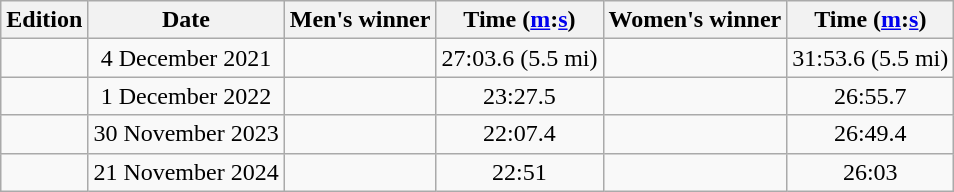<table class="wikitable" style="text-align:center">
<tr>
<th>Edition</th>
<th>Date</th>
<th>Men's winner</th>
<th>Time (<a href='#'>m</a>:<a href='#'>s</a>)</th>
<th>Women's winner</th>
<th>Time (<a href='#'>m</a>:<a href='#'>s</a>)</th>
</tr>
<tr>
<td></td>
<td>4 December 2021</td>
<td align=left></td>
<td>27:03.6 (5.5 mi)</td>
<td align=left></td>
<td>31:53.6 (5.5 mi)</td>
</tr>
<tr>
<td></td>
<td>1 December 2022</td>
<td align=left></td>
<td>23:27.5</td>
<td align=left></td>
<td>26:55.7</td>
</tr>
<tr>
<td></td>
<td>30 November 2023</td>
<td align=left></td>
<td>22:07.4</td>
<td align=left></td>
<td>26:49.4</td>
</tr>
<tr>
<td></td>
<td>21 November 2024</td>
<td align=left></td>
<td>22:51</td>
<td align=left></td>
<td>26:03</td>
</tr>
</table>
